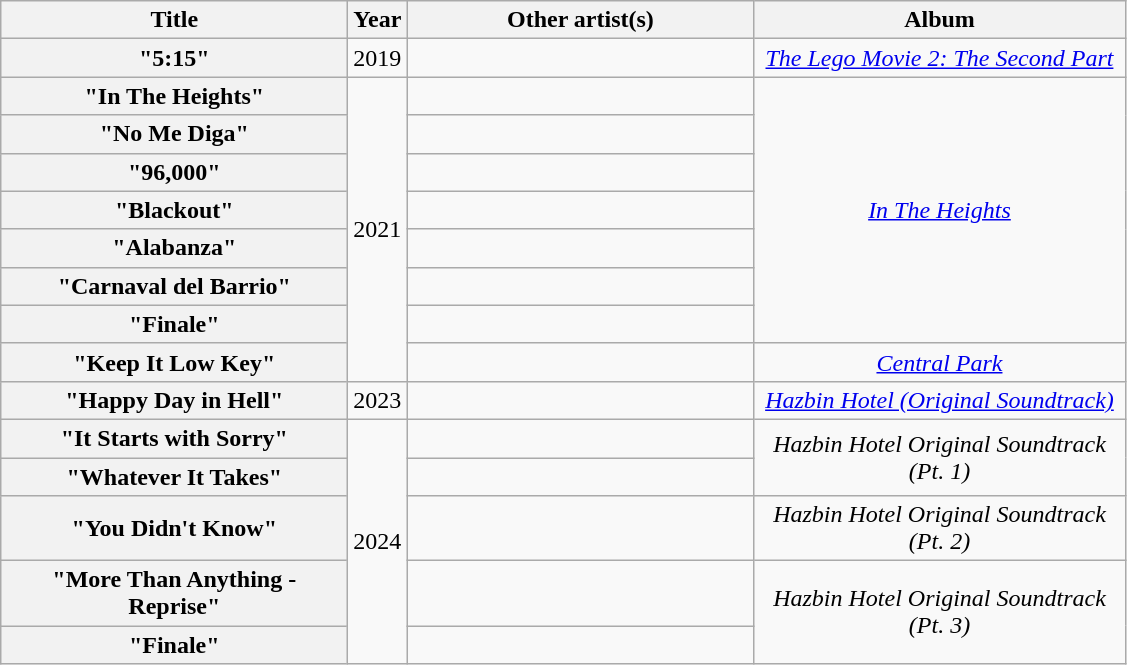<table class="wikitable plainrowheaders" style="text-align:center;">
<tr>
<th scope="col" style="width:14em;">Title</th>
<th scope="col" style="width:1em;">Year</th>
<th scope="col" style="width:14em;">Other artist(s)</th>
<th scope="col" style="width:15em;">Album</th>
</tr>
<tr>
<th scope="row">"5:15"</th>
<td>2019</td>
<td></td>
<td><em><a href='#'>The Lego Movie 2: The Second Part</a></em></td>
</tr>
<tr>
<th scope="row">"In The Heights"</th>
<td rowspan="8">2021</td>
<td></td>
<td rowspan="7"><em><a href='#'>In The Heights</a></em></td>
</tr>
<tr>
<th scope="row">"No Me Diga"</th>
<td></td>
</tr>
<tr>
<th scope="row">"96,000"</th>
<td></td>
</tr>
<tr>
<th scope="row">"Blackout"</th>
<td></td>
</tr>
<tr>
<th scope="row">"Alabanza"</th>
<td></td>
</tr>
<tr>
<th scope="row">"Carnaval del Barrio"</th>
<td></td>
</tr>
<tr>
<th scope="row">"Finale"</th>
<td></td>
</tr>
<tr>
<th scope="row">"Keep It Low Key"</th>
<td></td>
<td><em><a href='#'>Central Park</a></em></td>
</tr>
<tr>
<th scope="row">"Happy Day in Hell"</th>
<td>2023</td>
<td></td>
<td><em><a href='#'>Hazbin Hotel (Original Soundtrack)</a></em></td>
</tr>
<tr>
<th scope="row">"It Starts with Sorry"</th>
<td rowspan="5">2024</td>
<td></td>
<td rowspan="2"><em>Hazbin Hotel Original Soundtrack (Pt. 1)</em></td>
</tr>
<tr>
<th scope="row">"Whatever It Takes"</th>
<td></td>
</tr>
<tr>
<th scope="row">"You Didn't Know"</th>
<td></td>
<td><em>Hazbin Hotel Original Soundtrack (Pt. 2)</em></td>
</tr>
<tr>
<th scope="row">"More Than Anything - Reprise"</th>
<td></td>
<td rowspan="2"><em>Hazbin Hotel Original Soundtrack (Pt. 3)</em></td>
</tr>
<tr>
<th scope="row">"Finale"</th>
<td></td>
</tr>
</table>
